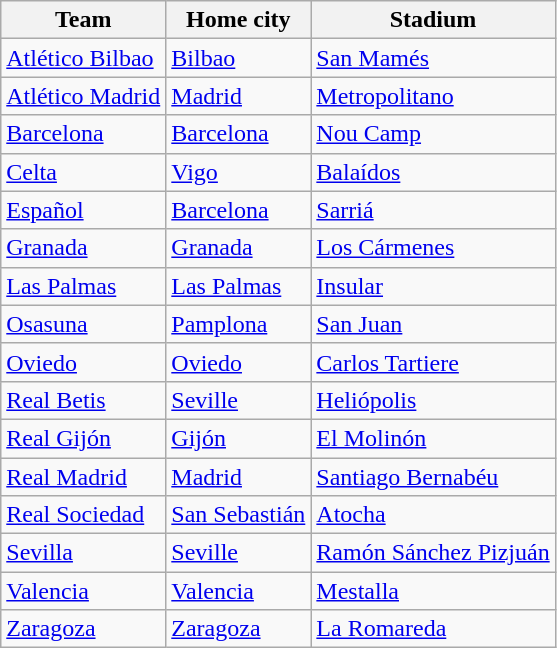<table class="wikitable sortable" style="text-align: left;">
<tr>
<th>Team</th>
<th>Home city</th>
<th>Stadium</th>
</tr>
<tr>
<td><a href='#'>Atlético Bilbao</a></td>
<td><a href='#'>Bilbao</a></td>
<td><a href='#'>San Mamés</a></td>
</tr>
<tr>
<td><a href='#'>Atlético Madrid</a></td>
<td><a href='#'>Madrid</a></td>
<td><a href='#'>Metropolitano</a></td>
</tr>
<tr>
<td><a href='#'>Barcelona</a></td>
<td><a href='#'>Barcelona</a></td>
<td><a href='#'>Nou Camp</a></td>
</tr>
<tr>
<td><a href='#'>Celta</a></td>
<td><a href='#'>Vigo</a></td>
<td><a href='#'>Balaídos</a></td>
</tr>
<tr>
<td><a href='#'>Español</a></td>
<td><a href='#'>Barcelona</a></td>
<td><a href='#'>Sarriá</a></td>
</tr>
<tr>
<td><a href='#'>Granada</a></td>
<td><a href='#'>Granada</a></td>
<td><a href='#'>Los Cármenes</a></td>
</tr>
<tr>
<td><a href='#'>Las Palmas</a></td>
<td><a href='#'>Las Palmas</a></td>
<td><a href='#'>Insular</a></td>
</tr>
<tr>
<td><a href='#'>Osasuna</a></td>
<td><a href='#'>Pamplona</a></td>
<td><a href='#'>San Juan</a></td>
</tr>
<tr>
<td><a href='#'>Oviedo</a></td>
<td><a href='#'>Oviedo</a></td>
<td><a href='#'>Carlos Tartiere</a></td>
</tr>
<tr>
<td><a href='#'>Real Betis</a></td>
<td><a href='#'>Seville</a></td>
<td><a href='#'>Heliópolis</a></td>
</tr>
<tr>
<td><a href='#'>Real Gijón</a></td>
<td><a href='#'>Gijón</a></td>
<td><a href='#'>El Molinón</a></td>
</tr>
<tr>
<td><a href='#'>Real Madrid</a></td>
<td><a href='#'>Madrid</a></td>
<td><a href='#'>Santiago Bernabéu</a></td>
</tr>
<tr>
<td><a href='#'>Real Sociedad</a></td>
<td><a href='#'>San Sebastián</a></td>
<td><a href='#'>Atocha</a></td>
</tr>
<tr>
<td><a href='#'>Sevilla</a></td>
<td><a href='#'>Seville</a></td>
<td><a href='#'>Ramón Sánchez Pizjuán</a></td>
</tr>
<tr>
<td><a href='#'>Valencia</a></td>
<td><a href='#'>Valencia</a></td>
<td><a href='#'>Mestalla</a></td>
</tr>
<tr>
<td><a href='#'>Zaragoza</a></td>
<td><a href='#'>Zaragoza</a></td>
<td><a href='#'>La Romareda</a></td>
</tr>
</table>
